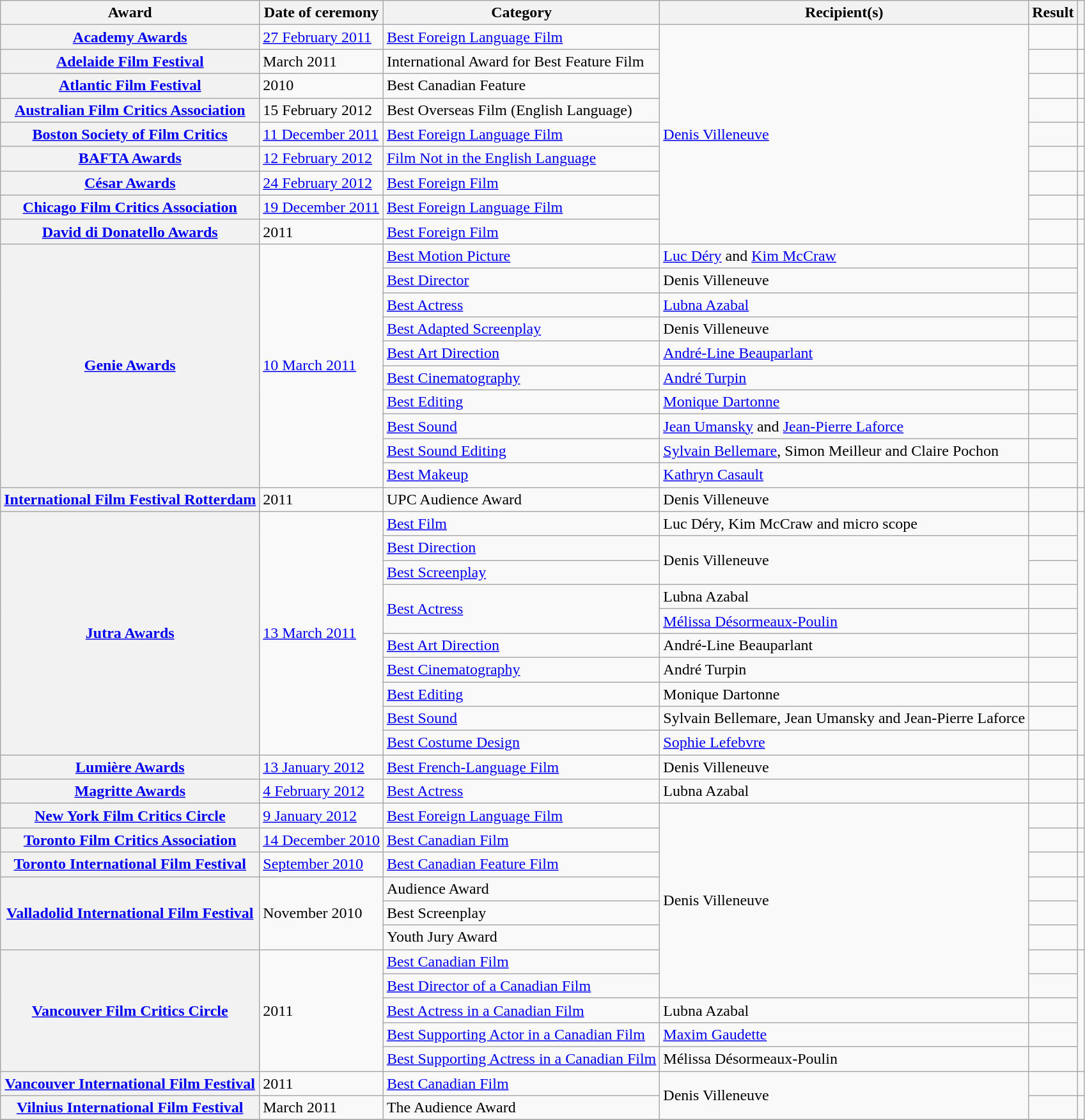<table class="wikitable plainrowheaders sortable">
<tr>
<th scope="col">Award</th>
<th scope="col">Date of ceremony</th>
<th scope="col">Category</th>
<th scope="col">Recipient(s)</th>
<th scope="col">Result</th>
<th scope="col" class="unsortable"></th>
</tr>
<tr>
<th scope="row"><a href='#'>Academy Awards</a></th>
<td rowspan="1"><a href='#'>27 February 2011</a></td>
<td><a href='#'>Best Foreign Language Film</a></td>
<td rowspan="9"><a href='#'>Denis Villeneuve</a></td>
<td></td>
<td rowspan="1"></td>
</tr>
<tr>
<th scope="row"><a href='#'>Adelaide Film Festival</a></th>
<td rowspan="1">March 2011</td>
<td>International Award for Best Feature Film</td>
<td></td>
<td rowspan="1"></td>
</tr>
<tr>
<th scope="row"><a href='#'>Atlantic Film Festival</a></th>
<td>2010</td>
<td>Best Canadian Feature</td>
<td></td>
<td rowspan="1"></td>
</tr>
<tr>
<th scope="row"><a href='#'>Australian Film Critics Association</a></th>
<td rowspan="1">15 February 2012</td>
<td>Best Overseas Film (English Language)</td>
<td></td>
<td></td>
</tr>
<tr>
<th scope="row"><a href='#'>Boston Society of Film Critics</a></th>
<td rowspan="1"><a href='#'>11 December 2011</a></td>
<td><a href='#'>Best Foreign Language Film</a></td>
<td></td>
<td rowspan="1"></td>
</tr>
<tr>
<th scope="row"><a href='#'>BAFTA Awards</a></th>
<td rowspan="1"><a href='#'>12 February 2012</a></td>
<td><a href='#'>Film Not in the English Language</a></td>
<td></td>
<td rowspan="1"></td>
</tr>
<tr>
<th scope="row"><a href='#'>César Awards</a></th>
<td rowspan="1"><a href='#'>24 February 2012</a></td>
<td><a href='#'>Best Foreign Film</a></td>
<td></td>
<td rowspan="1"></td>
</tr>
<tr>
<th scope="row"><a href='#'>Chicago Film Critics Association</a></th>
<td rowspan="1"><a href='#'>19 December 2011</a></td>
<td><a href='#'>Best Foreign Language Film</a></td>
<td></td>
<td rowspan="1"></td>
</tr>
<tr>
<th scope="row"><a href='#'>David di Donatello Awards</a></th>
<td rowspan="1">2011</td>
<td><a href='#'>Best Foreign Film</a></td>
<td></td>
<td rowspan="1"></td>
</tr>
<tr>
<th scope="row" rowspan=10><a href='#'>Genie Awards</a></th>
<td rowspan="10"><a href='#'>10 March 2011</a></td>
<td><a href='#'>Best Motion Picture</a></td>
<td><a href='#'>Luc Déry</a> and <a href='#'>Kim McCraw</a></td>
<td></td>
<td rowspan="10"></td>
</tr>
<tr>
<td><a href='#'>Best Director</a></td>
<td>Denis Villeneuve</td>
<td></td>
</tr>
<tr>
<td><a href='#'>Best Actress</a></td>
<td><a href='#'>Lubna Azabal</a></td>
<td></td>
</tr>
<tr>
<td><a href='#'>Best Adapted Screenplay</a></td>
<td>Denis Villeneuve</td>
<td></td>
</tr>
<tr>
<td><a href='#'>Best Art Direction</a></td>
<td><a href='#'>André-Line Beauparlant</a></td>
<td></td>
</tr>
<tr>
<td><a href='#'>Best Cinematography</a></td>
<td><a href='#'>André Turpin</a></td>
<td></td>
</tr>
<tr>
<td><a href='#'>Best Editing</a></td>
<td><a href='#'>Monique Dartonne</a></td>
<td></td>
</tr>
<tr>
<td><a href='#'>Best Sound</a></td>
<td><a href='#'>Jean Umansky</a> and <a href='#'>Jean-Pierre Laforce</a></td>
<td></td>
</tr>
<tr>
<td><a href='#'>Best Sound Editing</a></td>
<td><a href='#'>Sylvain Bellemare</a>, Simon Meilleur and Claire Pochon</td>
<td></td>
</tr>
<tr>
<td><a href='#'>Best Makeup</a></td>
<td><a href='#'>Kathryn Casault</a></td>
<td></td>
</tr>
<tr>
<th scope="row"><a href='#'>International Film Festival Rotterdam</a></th>
<td>2011</td>
<td>UPC Audience Award</td>
<td>Denis Villeneuve</td>
<td></td>
<td rowspan="1"></td>
</tr>
<tr>
<th scope="row" rowspan=10><a href='#'>Jutra Awards</a></th>
<td rowspan="10"><a href='#'>13 March 2011</a></td>
<td><a href='#'>Best Film</a></td>
<td>Luc Déry, Kim McCraw and micro scope</td>
<td></td>
<td rowspan="10"></td>
</tr>
<tr>
<td><a href='#'>Best Direction</a></td>
<td rowspan="2">Denis Villeneuve</td>
<td></td>
</tr>
<tr>
<td><a href='#'>Best Screenplay</a></td>
<td></td>
</tr>
<tr>
<td rowspan="2"><a href='#'>Best Actress</a></td>
<td>Lubna Azabal</td>
<td></td>
</tr>
<tr>
<td><a href='#'>Mélissa Désormeaux-Poulin</a></td>
<td></td>
</tr>
<tr>
<td><a href='#'>Best Art Direction</a></td>
<td>André-Line Beauparlant</td>
<td></td>
</tr>
<tr>
<td><a href='#'>Best Cinematography</a></td>
<td>André Turpin</td>
<td></td>
</tr>
<tr>
<td><a href='#'>Best Editing</a></td>
<td>Monique Dartonne</td>
<td></td>
</tr>
<tr>
<td><a href='#'>Best Sound</a></td>
<td>Sylvain Bellemare, Jean Umansky and Jean-Pierre Laforce</td>
<td></td>
</tr>
<tr>
<td><a href='#'>Best Costume Design</a></td>
<td><a href='#'>Sophie Lefebvre</a></td>
<td></td>
</tr>
<tr>
<th scope="row"><a href='#'>Lumière Awards</a></th>
<td rowspan="1"><a href='#'>13 January 2012</a></td>
<td><a href='#'>Best French-Language Film</a></td>
<td>Denis Villeneuve</td>
<td></td>
<td rowspan="1"></td>
</tr>
<tr>
<th scope="row"><a href='#'>Magritte Awards</a></th>
<td rowspan="1"><a href='#'>4 February 2012</a></td>
<td><a href='#'>Best Actress</a></td>
<td>Lubna Azabal</td>
<td></td>
<td rowspan="1"></td>
</tr>
<tr>
<th scope="row"><a href='#'>New York Film Critics Circle</a></th>
<td rowspan="1"><a href='#'>9 January 2012</a></td>
<td><a href='#'>Best Foreign Language Film</a></td>
<td rowspan="8">Denis Villeneuve</td>
<td></td>
<td rowspan="1"></td>
</tr>
<tr>
<th scope="row"><a href='#'>Toronto Film Critics Association</a></th>
<td rowspan="1"><a href='#'>14 December 2010</a></td>
<td><a href='#'>Best Canadian Film</a></td>
<td></td>
<td rowspan="1"></td>
</tr>
<tr>
<th scope="row"><a href='#'>Toronto International Film Festival</a></th>
<td rowspan="1"><a href='#'>September 2010</a></td>
<td><a href='#'>Best Canadian Feature Film</a></td>
<td></td>
<td rowspan="1"></td>
</tr>
<tr>
<th scope="row" rowspan=3><a href='#'>Valladolid International Film Festival</a></th>
<td rowspan="3">November 2010</td>
<td>Audience Award</td>
<td></td>
<td rowspan="3"></td>
</tr>
<tr>
<td>Best Screenplay</td>
<td></td>
</tr>
<tr>
<td>Youth Jury Award</td>
<td></td>
</tr>
<tr>
<th scope="row" rowspan=5><a href='#'>Vancouver Film Critics Circle</a></th>
<td rowspan="5">2011</td>
<td><a href='#'>Best Canadian Film</a></td>
<td></td>
<td rowspan="5"></td>
</tr>
<tr>
<td><a href='#'>Best Director of a Canadian Film</a></td>
<td></td>
</tr>
<tr>
<td><a href='#'>Best Actress in a Canadian Film</a></td>
<td>Lubna Azabal</td>
<td></td>
</tr>
<tr>
<td><a href='#'>Best Supporting Actor in a Canadian Film</a></td>
<td><a href='#'>Maxim Gaudette</a></td>
<td></td>
</tr>
<tr>
<td><a href='#'>Best Supporting Actress in a Canadian Film</a></td>
<td>Mélissa Désormeaux-Poulin</td>
<td></td>
</tr>
<tr>
<th scope="row"><a href='#'>Vancouver International Film Festival</a></th>
<td>2011</td>
<td><a href='#'>Best Canadian Film</a></td>
<td rowspan="2">Denis Villeneuve</td>
<td></td>
<td rowspan="1"></td>
</tr>
<tr>
<th scope="row"><a href='#'>Vilnius International Film Festival</a></th>
<td>March 2011</td>
<td>The Audience Award</td>
<td></td>
<td></td>
</tr>
<tr>
</tr>
</table>
